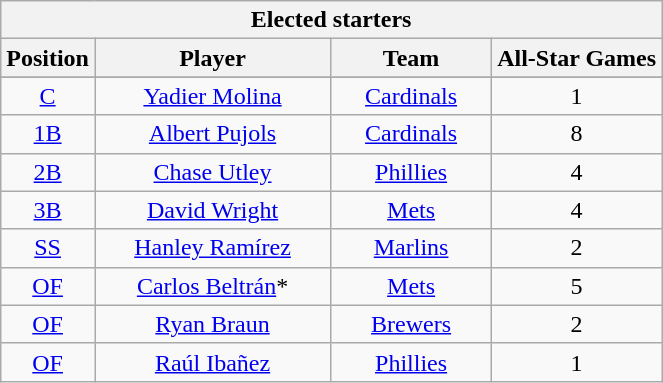<table class="wikitable" style="text-align:center;">
<tr>
<th colspan="4">Elected starters</th>
</tr>
<tr>
<th>Position</th>
<th style="width:150px;">Player</th>
<th style="width:100px;">Team</th>
<th>All-Star Games</th>
</tr>
<tr>
</tr>
<tr>
<td><a href='#'>C</a></td>
<td><a href='#'>Yadier Molina</a></td>
<td><a href='#'>Cardinals</a></td>
<td>1</td>
</tr>
<tr>
<td><a href='#'>1B</a></td>
<td><a href='#'>Albert Pujols</a></td>
<td><a href='#'>Cardinals</a></td>
<td>8</td>
</tr>
<tr>
<td><a href='#'>2B</a></td>
<td><a href='#'>Chase Utley</a></td>
<td><a href='#'>Phillies</a></td>
<td>4</td>
</tr>
<tr>
<td><a href='#'>3B</a></td>
<td><a href='#'>David Wright</a></td>
<td><a href='#'>Mets</a></td>
<td>4</td>
</tr>
<tr>
<td><a href='#'>SS</a></td>
<td><a href='#'>Hanley Ramírez</a></td>
<td><a href='#'>Marlins</a></td>
<td>2</td>
</tr>
<tr>
<td><a href='#'>OF</a></td>
<td><a href='#'>Carlos Beltrán</a>*</td>
<td><a href='#'>Mets</a></td>
<td>5</td>
</tr>
<tr>
<td><a href='#'>OF</a></td>
<td><a href='#'>Ryan Braun</a></td>
<td><a href='#'>Brewers</a></td>
<td>2</td>
</tr>
<tr>
<td><a href='#'>OF</a></td>
<td><a href='#'>Raúl Ibañez</a></td>
<td><a href='#'>Phillies</a></td>
<td>1</td>
</tr>
</table>
